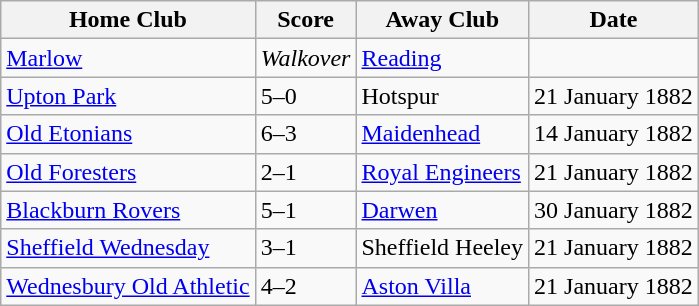<table class="wikitable">
<tr>
<th>Home Club</th>
<th>Score</th>
<th>Away Club</th>
<th>Date</th>
</tr>
<tr>
<td><a href='#'>Marlow</a></td>
<td><em>Walkover</em></td>
<td><a href='#'>Reading</a></td>
<td></td>
</tr>
<tr>
<td><a href='#'>Upton Park</a></td>
<td>5–0</td>
<td>Hotspur</td>
<td>21 January 1882</td>
</tr>
<tr>
<td><a href='#'>Old Etonians</a></td>
<td>6–3</td>
<td><a href='#'>Maidenhead</a></td>
<td>14 January 1882</td>
</tr>
<tr>
<td><a href='#'>Old Foresters</a></td>
<td>2–1</td>
<td><a href='#'>Royal Engineers</a></td>
<td>21 January 1882</td>
</tr>
<tr>
<td><a href='#'>Blackburn Rovers</a></td>
<td>5–1</td>
<td><a href='#'>Darwen</a></td>
<td>30 January 1882</td>
</tr>
<tr>
<td><a href='#'>Sheffield Wednesday</a></td>
<td>3–1</td>
<td>Sheffield Heeley</td>
<td>21 January 1882</td>
</tr>
<tr>
<td><a href='#'>Wednesbury Old Athletic</a></td>
<td>4–2</td>
<td><a href='#'>Aston Villa</a></td>
<td>21 January 1882</td>
</tr>
</table>
